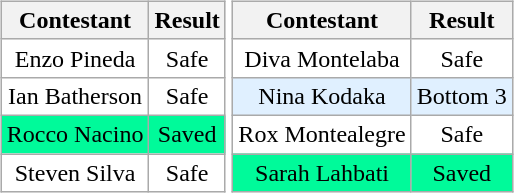<table>
<tr>
<td><br><table class="wikitable sortable nowrap" style="margin:auto; text-align:center">
<tr>
<th scope="col">Contestant</th>
<th scope="col">Result</th>
</tr>
<tr>
<td bgcolor=#FFFFFF>Enzo Pineda</td>
<td bgcolor=#FFFFFF>Safe</td>
</tr>
<tr>
<td bgcolor=#FFFFFF>Ian Batherson</td>
<td bgcolor=#FFFFFF>Safe</td>
</tr>
<tr>
<td bgcolor=#00fa9a>Rocco Nacino</td>
<td bgcolor=#00fa9a>Saved</td>
</tr>
<tr>
<td bgcolor=#FFFFFF>Steven Silva</td>
<td bgcolor=#FFFFFF>Safe</td>
</tr>
</table>
</td>
<td><br><table class="wikitable sortable nowrap" style="margin:auto; text-align:center">
<tr>
<th scope="col">Contestant</th>
<th scope="col">Result</th>
</tr>
<tr>
<td bgcolor=#FFFFFF>Diva Montelaba</td>
<td bgcolor=#FFFFFF>Safe</td>
</tr>
<tr>
<td bgcolor=#e0f0ff>Nina Kodaka</td>
<td bgcolor=#e0f0ff>Bottom 3</td>
</tr>
<tr>
<td bgcolor=#FFFFFF>Rox Montealegre</td>
<td bgcolor=#FFFFFF>Safe</td>
</tr>
<tr>
<td bgcolor=#00fa9a>Sarah Lahbati</td>
<td bgcolor=#00fa9a>Saved</td>
</tr>
</table>
</td>
</tr>
</table>
